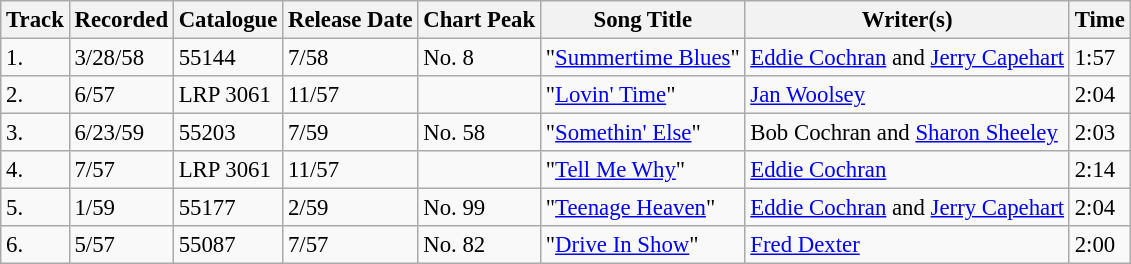<table class="wikitable" style="font-size:95%;">
<tr>
<th>Track</th>
<th>Recorded</th>
<th>Catalogue</th>
<th>Release Date</th>
<th>Chart Peak</th>
<th>Song Title</th>
<th>Writer(s)</th>
<th>Time</th>
</tr>
<tr>
<td>1.</td>
<td>3/28/58</td>
<td>55144</td>
<td>7/58</td>
<td>No. 8</td>
<td>"<a href='#'>Summertime Blues</a>"</td>
<td><a href='#'>Eddie Cochran</a> and <a href='#'>Jerry Capehart</a></td>
<td>1:57</td>
</tr>
<tr>
<td>2.</td>
<td>6/57</td>
<td>LRP 3061</td>
<td>11/57</td>
<td></td>
<td>"<a href='#'>Lovin' Time</a>"</td>
<td><a href='#'>Jan Woolsey</a></td>
<td>2:04</td>
</tr>
<tr>
<td>3.</td>
<td>6/23/59</td>
<td>55203</td>
<td>7/59</td>
<td>No. 58</td>
<td>"<a href='#'>Somethin' Else</a>"</td>
<td>Bob Cochran and <a href='#'>Sharon Sheeley</a></td>
<td>2:03</td>
</tr>
<tr>
<td>4.</td>
<td>7/57</td>
<td>LRP 3061</td>
<td>11/57</td>
<td></td>
<td>"<a href='#'>Tell Me Why</a>"</td>
<td><a href='#'>Eddie Cochran</a></td>
<td>2:14</td>
</tr>
<tr>
<td>5.</td>
<td>1/59</td>
<td>55177</td>
<td>2/59</td>
<td>No. 99</td>
<td>"<a href='#'>Teenage Heaven</a>"</td>
<td><a href='#'>Eddie Cochran</a> and <a href='#'>Jerry Capehart</a></td>
<td>2:04</td>
</tr>
<tr>
<td>6.</td>
<td>5/57</td>
<td>55087</td>
<td>7/57</td>
<td>No. 82</td>
<td>"<a href='#'>Drive In Show</a>"</td>
<td><a href='#'>Fred Dexter</a></td>
<td>2:00</td>
</tr>
</table>
